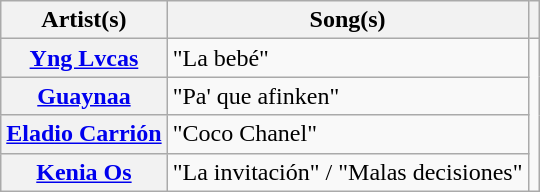<table class="wikitable plainrowheaders">
<tr>
<th scope="col">Artist(s)</th>
<th scope="col">Song(s)</th>
<th></th>
</tr>
<tr>
<th scope="row"><a href='#'>Yng Lvcas</a></th>
<td>"La bebé"</td>
<td rowspan="4"></td>
</tr>
<tr>
<th scope="row"><a href='#'>Guaynaa</a></th>
<td>"Pa' que afinken"</td>
</tr>
<tr>
<th scope="row"><a href='#'>Eladio Carrión</a></th>
<td>"Coco Chanel"</td>
</tr>
<tr>
<th scope="row"><a href='#'>Kenia Os</a></th>
<td>"La invitación" / "Malas decisiones"</td>
</tr>
</table>
